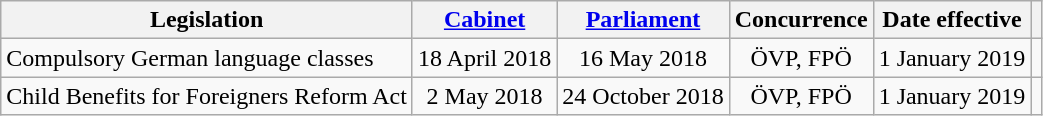<table class="wikitable" style="text-align:center;">
<tr>
<th>Legislation</th>
<th><a href='#'>Cabinet</a></th>
<th><a href='#'>Parliament</a></th>
<th>Concurrence</th>
<th>Date effective</th>
<th></th>
</tr>
<tr>
<td style="text-align:left;">Compulsory German language classes</td>
<td>18 April 2018</td>
<td>16 May 2018</td>
<td>ÖVP, FPÖ</td>
<td>1 January 2019</td>
<td></td>
</tr>
<tr>
<td style="text-align:left;">Child Benefits for Foreigners Reform Act</td>
<td>2 May 2018</td>
<td>24 October 2018</td>
<td>ÖVP, FPÖ</td>
<td>1 January 2019</td>
<td></td>
</tr>
</table>
